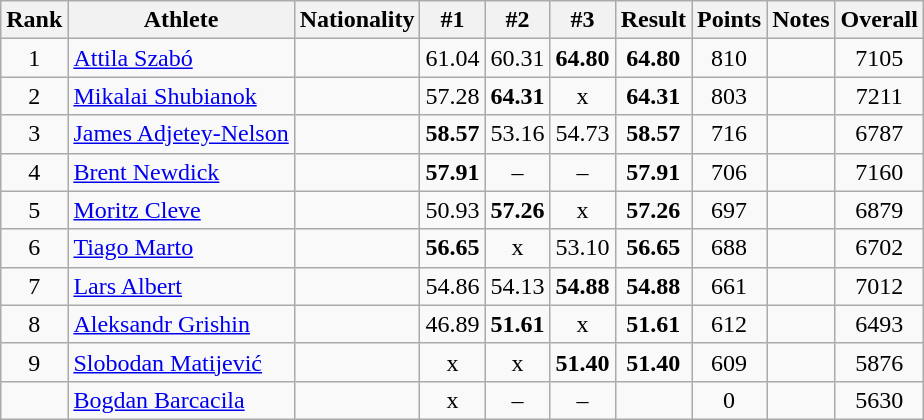<table class="wikitable sortable" style="text-align:center">
<tr>
<th>Rank</th>
<th>Athlete</th>
<th>Nationality</th>
<th>#1</th>
<th>#2</th>
<th>#3</th>
<th>Result</th>
<th>Points</th>
<th>Notes</th>
<th>Overall</th>
</tr>
<tr>
<td>1</td>
<td align=left><a href='#'>Attila Szabó</a></td>
<td align=left></td>
<td>61.04</td>
<td>60.31</td>
<td><strong>64.80</strong></td>
<td><strong>64.80</strong></td>
<td>810</td>
<td></td>
<td>7105</td>
</tr>
<tr>
<td>2</td>
<td align=left><a href='#'>Mikalai Shubianok</a></td>
<td align=left></td>
<td>57.28</td>
<td><strong>64.31</strong></td>
<td>x</td>
<td><strong>64.31</strong></td>
<td>803</td>
<td></td>
<td>7211</td>
</tr>
<tr>
<td>3</td>
<td align=left><a href='#'>James Adjetey-Nelson</a></td>
<td align=left></td>
<td><strong>58.57</strong></td>
<td>53.16</td>
<td>54.73</td>
<td><strong>58.57</strong></td>
<td>716</td>
<td></td>
<td>6787</td>
</tr>
<tr>
<td>4</td>
<td align=left><a href='#'>Brent Newdick</a></td>
<td align=left></td>
<td><strong>57.91</strong></td>
<td>–</td>
<td>–</td>
<td><strong>57.91</strong></td>
<td>706</td>
<td></td>
<td>7160</td>
</tr>
<tr>
<td>5</td>
<td align=left><a href='#'>Moritz Cleve</a></td>
<td align=left></td>
<td>50.93</td>
<td><strong>57.26</strong></td>
<td>x</td>
<td><strong>57.26</strong></td>
<td>697</td>
<td></td>
<td>6879</td>
</tr>
<tr>
<td>6</td>
<td align=left><a href='#'>Tiago Marto</a></td>
<td align=left></td>
<td><strong>56.65</strong></td>
<td>x</td>
<td>53.10</td>
<td><strong>56.65</strong></td>
<td>688</td>
<td></td>
<td>6702</td>
</tr>
<tr>
<td>7</td>
<td align=left><a href='#'>Lars Albert</a></td>
<td align=left></td>
<td>54.86</td>
<td>54.13</td>
<td><strong>54.88</strong></td>
<td><strong>54.88</strong></td>
<td>661</td>
<td></td>
<td>7012</td>
</tr>
<tr>
<td>8</td>
<td align=left><a href='#'>Aleksandr Grishin</a></td>
<td align=left></td>
<td>46.89</td>
<td><strong>51.61</strong></td>
<td>x</td>
<td><strong>51.61</strong></td>
<td>612</td>
<td></td>
<td>6493</td>
</tr>
<tr>
<td>9</td>
<td align=left><a href='#'>Slobodan Matijević</a></td>
<td align=left></td>
<td>x</td>
<td>x</td>
<td><strong>51.40</strong></td>
<td><strong>51.40</strong></td>
<td>609</td>
<td></td>
<td>5876</td>
</tr>
<tr>
<td></td>
<td align=left><a href='#'>Bogdan Barcacila</a></td>
<td align=left></td>
<td>x</td>
<td>–</td>
<td>–</td>
<td><strong></strong></td>
<td>0</td>
<td></td>
<td>5630</td>
</tr>
</table>
